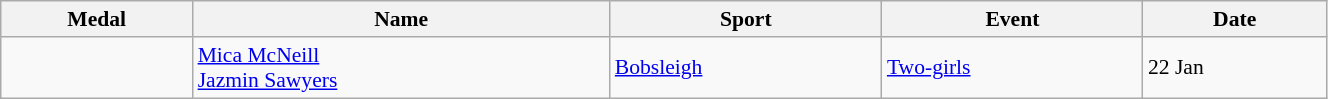<table class="wikitable sortable" style="font-size:90%" width="70%">
<tr>
<th>Medal</th>
<th>Name</th>
<th>Sport</th>
<th>Event</th>
<th>Date</th>
</tr>
<tr>
<td></td>
<td><a href='#'>Mica McNeill</a><br><a href='#'>Jazmin Sawyers</a></td>
<td><a href='#'>Bobsleigh</a></td>
<td><a href='#'>Two-girls</a></td>
<td>22 Jan</td>
</tr>
</table>
